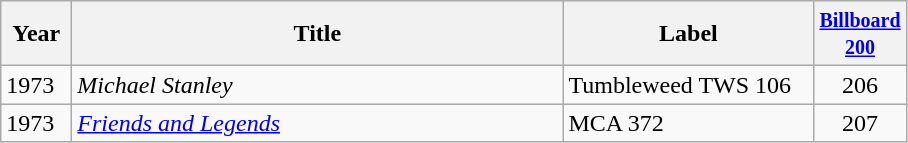<table class="wikitable">
<tr>
<th width="40">Year</th>
<th width="320">Title</th>
<th width="160">Label</th>
<th><small><a href='#'>Billboard<br>200</a></small></th>
</tr>
<tr>
<td>1973</td>
<td><em>Michael Stanley</em></td>
<td>Tumbleweed TWS 106</td>
<td align="center">206</td>
</tr>
<tr>
<td>1973</td>
<td><em><a href='#'>Friends and Legends</a></em></td>
<td>MCA 372</td>
<td align="center">207</td>
</tr>
</table>
